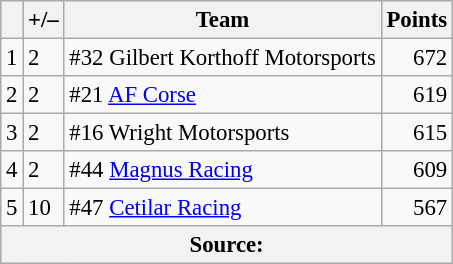<table class="wikitable" style="font-size: 95%;">
<tr>
<th scope="col"></th>
<th scope="col">+/–</th>
<th scope="col">Team</th>
<th scope="col">Points</th>
</tr>
<tr>
<td align=center>1</td>
<td align="left"> 2</td>
<td> #32 Gilbert Korthoff Motorsports</td>
<td align=right>672</td>
</tr>
<tr>
<td align=center>2</td>
<td align="left"> 2</td>
<td> #21 <a href='#'>AF Corse</a></td>
<td align=right>619</td>
</tr>
<tr>
<td align=center>3</td>
<td align="left"> 2</td>
<td> #16 Wright Motorsports</td>
<td align=right>615</td>
</tr>
<tr>
<td align=center>4</td>
<td align="left"> 2</td>
<td> #44 <a href='#'>Magnus Racing</a></td>
<td align=right>609</td>
</tr>
<tr>
<td align=center>5</td>
<td align="left"> 10</td>
<td> #47 <a href='#'>Cetilar Racing</a></td>
<td align=right>567</td>
</tr>
<tr>
<th colspan=5>Source:</th>
</tr>
</table>
